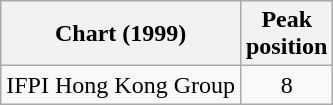<table class="wikitable">
<tr>
<th>Chart (1999)</th>
<th>Peak<br>position</th>
</tr>
<tr>
<td>IFPI Hong Kong Group</td>
<td align="center">8</td>
</tr>
</table>
